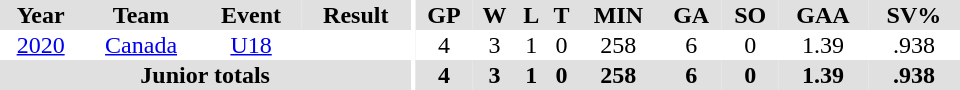<table border="0" cellpadding="1" cellspacing="0" ID="Table3" style="text-align:center; width:40em;">
<tr bgcolor="#e0e0e0">
<th>Year</th>
<th>Team</th>
<th>Event</th>
<th>Result</th>
<th rowspan="99" bgcolor="#ffffff"></th>
<th>GP</th>
<th>W</th>
<th>L</th>
<th>T</th>
<th>MIN</th>
<th>GA</th>
<th>SO</th>
<th>GAA</th>
<th>SV%</th>
</tr>
<tr>
<td><a href='#'>2020</a></td>
<td><a href='#'>Canada</a></td>
<td><a href='#'>U18</a></td>
<td></td>
<td>4</td>
<td>3</td>
<td>1</td>
<td>0</td>
<td>258</td>
<td>6</td>
<td>0</td>
<td>1.39</td>
<td>.938</td>
</tr>
<tr bgcolor="#e0e0e0">
<th colspan="4">Junior totals</th>
<th>4</th>
<th>3</th>
<th>1</th>
<th>0</th>
<th>258</th>
<th>6</th>
<th>0</th>
<th>1.39</th>
<th>.938</th>
</tr>
</table>
